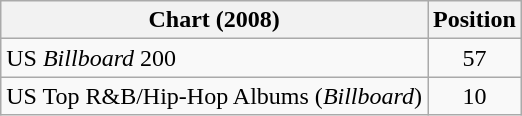<table class="wikitable sortable">
<tr>
<th>Chart (2008)</th>
<th>Position</th>
</tr>
<tr>
<td>US <em>Billboard</em> 200</td>
<td align="center">57</td>
</tr>
<tr>
<td>US Top R&B/Hip-Hop Albums (<em>Billboard</em>)</td>
<td align="center">10</td>
</tr>
</table>
